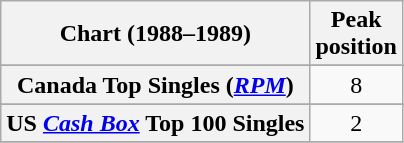<table class="wikitable sortable plainrowheaders" style="text-align:center">
<tr>
<th>Chart (1988–1989)</th>
<th>Peak<br>position</th>
</tr>
<tr>
</tr>
<tr>
<th scope="row">Canada Top Singles (<em><a href='#'>RPM</a></em>)</th>
<td>8</td>
</tr>
<tr>
</tr>
<tr>
</tr>
<tr>
</tr>
<tr>
</tr>
<tr>
</tr>
<tr>
</tr>
<tr>
<th scope="row">US <em><a href='#'>Cash Box</a></em> Top 100 Singles</th>
<td>2</td>
</tr>
<tr>
</tr>
</table>
